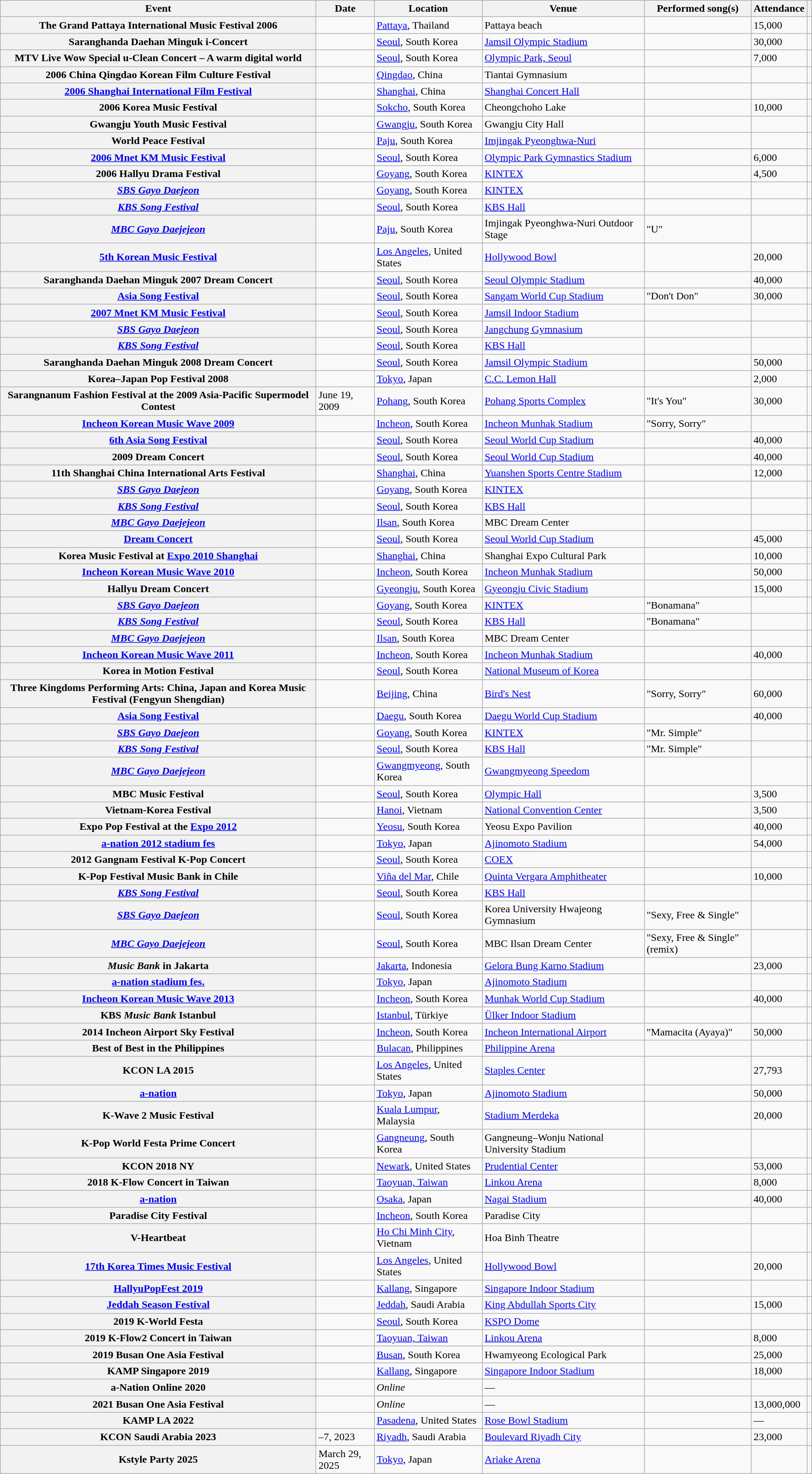<table class="wikitable plainrowheaders sortable">
<tr>
<th scope="col">Event</th>
<th scope="col">Date</th>
<th scope="col">Location</th>
<th scope="col">Venue</th>
<th scope="col">Performed song(s)</th>
<th scope="col">Attendance</th>
<th scope="col"></th>
</tr>
<tr>
<th scope="row">The Grand Pattaya International Music Festival 2006</th>
<td></td>
<td><a href='#'>Pattaya</a>, Thailand</td>
<td>Pattaya beach</td>
<td></td>
<td>15,000</td>
<td></td>
</tr>
<tr>
<th scope="row">Saranghanda Daehan Minguk i-Concert</th>
<td></td>
<td><a href='#'>Seoul</a>, South Korea</td>
<td><a href='#'>Jamsil Olympic Stadium</a></td>
<td></td>
<td>30,000</td>
<td></td>
</tr>
<tr>
<th scope="row">MTV Live Wow Special u-Clean Concert – A warm digital world</th>
<td></td>
<td><a href='#'>Seoul</a>, South Korea</td>
<td><a href='#'>Olympic Park, Seoul</a></td>
<td></td>
<td>7,000</td>
<td></td>
</tr>
<tr>
<th scope="row">2006 China Qingdao Korean Film Culture Festival</th>
<td></td>
<td><a href='#'>Qingdao</a>, China</td>
<td>Tiantai Gymnasium</td>
<td></td>
<td></td>
<td></td>
</tr>
<tr>
<th scope="row"><a href='#'>2006 Shanghai International Film Festival</a></th>
<td></td>
<td><a href='#'>Shanghai</a>, China</td>
<td><a href='#'>Shanghai Concert Hall</a></td>
<td></td>
<td></td>
<td></td>
</tr>
<tr>
<th scope="row">2006 Korea Music Festival</th>
<td></td>
<td><a href='#'>Sokcho</a>, South Korea</td>
<td>Cheongchoho Lake</td>
<td></td>
<td>10,000</td>
<td></td>
</tr>
<tr>
<th scope="row">Gwangju Youth Music Festival</th>
<td></td>
<td><a href='#'>Gwangju</a>, South Korea</td>
<td>Gwangju City Hall</td>
<td></td>
<td></td>
<td></td>
</tr>
<tr>
<th scope="row">World Peace Festival</th>
<td></td>
<td><a href='#'>Paju</a>, South Korea</td>
<td><a href='#'>Imjingak Pyeonghwa-Nuri</a></td>
<td></td>
<td></td>
<td></td>
</tr>
<tr>
<th scope="row"><a href='#'>2006 Mnet KM Music Festival</a></th>
<td></td>
<td><a href='#'>Seoul</a>, South Korea</td>
<td><a href='#'>Olympic Park Gymnastics Stadium</a></td>
<td></td>
<td>6,000</td>
<td></td>
</tr>
<tr>
<th scope="row">2006 Hallyu Drama Festival</th>
<td></td>
<td><a href='#'>Goyang</a>, South Korea</td>
<td><a href='#'>KINTEX</a></td>
<td></td>
<td>4,500</td>
<td></td>
</tr>
<tr>
<th scope="row"><em><a href='#'>SBS Gayo Daejeon</a></em></th>
<td></td>
<td><a href='#'>Goyang</a>, South Korea</td>
<td><a href='#'>KINTEX</a></td>
<td></td>
<td></td>
<td></td>
</tr>
<tr>
<th scope="row"><em><a href='#'>KBS Song Festival</a></em></th>
<td></td>
<td><a href='#'>Seoul</a>, South Korea</td>
<td><a href='#'>KBS Hall</a></td>
<td></td>
<td></td>
<td></td>
</tr>
<tr>
<th scope="row"><em><a href='#'>MBC Gayo Daejejeon</a></em></th>
<td></td>
<td><a href='#'>Paju</a>, South Korea</td>
<td>Imjingak Pyeonghwa-Nuri Outdoor Stage</td>
<td>"U"</td>
<td></td>
<td></td>
</tr>
<tr>
<th scope="row"><a href='#'>5th Korean Music Festival</a></th>
<td></td>
<td><a href='#'>Los Angeles</a>, United States</td>
<td><a href='#'>Hollywood Bowl</a></td>
<td></td>
<td>20,000</td>
<td></td>
</tr>
<tr>
<th scope="row">Saranghanda Daehan Minguk 2007 Dream Concert</th>
<td></td>
<td><a href='#'>Seoul</a>, South Korea</td>
<td><a href='#'>Seoul Olympic Stadium</a></td>
<td></td>
<td>40,000</td>
<td></td>
</tr>
<tr>
<th scope="row"><a href='#'>Asia Song Festival</a></th>
<td></td>
<td><a href='#'>Seoul</a>, South Korea</td>
<td><a href='#'>Sangam World Cup Stadium</a></td>
<td>"Don't Don"</td>
<td>30,000</td>
<td></td>
</tr>
<tr>
<th scope="row"><a href='#'>2007 Mnet KM Music Festival</a></th>
<td></td>
<td><a href='#'>Seoul</a>, South Korea</td>
<td><a href='#'>Jamsil Indoor Stadium</a></td>
<td></td>
<td></td>
<td></td>
</tr>
<tr>
<th scope="row"><em><a href='#'>SBS Gayo Daejeon</a></em></th>
<td></td>
<td><a href='#'>Seoul</a>, South Korea</td>
<td><a href='#'>Jangchung Gymnasium</a></td>
<td></td>
<td></td>
<td></td>
</tr>
<tr>
<th scope="row"><em><a href='#'>KBS Song Festival</a></em></th>
<td></td>
<td><a href='#'>Seoul</a>, South Korea</td>
<td><a href='#'>KBS Hall</a></td>
<td></td>
<td></td>
<td></td>
</tr>
<tr>
<th scope="row">Saranghanda Daehan Minguk 2008 Dream Concert</th>
<td></td>
<td><a href='#'>Seoul</a>, South Korea</td>
<td><a href='#'>Jamsil Olympic Stadium</a></td>
<td></td>
<td>50,000</td>
<td></td>
</tr>
<tr>
<th scope="row">Korea–Japan Pop Festival 2008</th>
<td></td>
<td><a href='#'>Tokyo</a>, Japan</td>
<td><a href='#'>C.C. Lemon Hall</a></td>
<td></td>
<td>2,000</td>
<td></td>
</tr>
<tr>
<th scope="row">Sarangnanum Fashion Festival at the 2009 Asia-Pacific Supermodel Contest</th>
<td>June 19, 2009</td>
<td><a href='#'>Pohang</a>, South Korea</td>
<td><a href='#'>Pohang Sports Complex</a></td>
<td>"It's You"</td>
<td>30,000</td>
<td></td>
</tr>
<tr>
<th scope="row"><a href='#'>Incheon Korean Music Wave 2009</a></th>
<td></td>
<td><a href='#'>Incheon</a>, South Korea</td>
<td><a href='#'>Incheon Munhak Stadium</a></td>
<td>"Sorry, Sorry"</td>
<td></td>
<td></td>
</tr>
<tr>
<th scope="row"><a href='#'>6th Asia Song Festival</a></th>
<td></td>
<td><a href='#'>Seoul</a>, South Korea</td>
<td><a href='#'>Seoul World Cup Stadium</a></td>
<td></td>
<td>40,000</td>
<td></td>
</tr>
<tr>
<th scope="row">2009 Dream Concert</th>
<td></td>
<td><a href='#'>Seoul</a>, South Korea</td>
<td><a href='#'>Seoul World Cup Stadium</a></td>
<td></td>
<td>40,000</td>
<td></td>
</tr>
<tr>
<th scope="row">11th Shanghai China International Arts Festival</th>
<td></td>
<td><a href='#'>Shanghai</a>, China</td>
<td><a href='#'>Yuanshen Sports Centre Stadium</a></td>
<td></td>
<td>12,000</td>
<td></td>
</tr>
<tr>
<th scope="row"><em><a href='#'>SBS Gayo Daejeon</a></em></th>
<td></td>
<td><a href='#'>Goyang</a>, South Korea</td>
<td><a href='#'>KINTEX</a></td>
<td></td>
<td></td>
<td></td>
</tr>
<tr>
<th scope="row"><em><a href='#'>KBS Song Festival</a></em></th>
<td></td>
<td><a href='#'>Seoul</a>, South Korea</td>
<td><a href='#'>KBS Hall</a></td>
<td></td>
<td></td>
<td></td>
</tr>
<tr>
<th scope="row"><em><a href='#'>MBC Gayo Daejejeon</a></em></th>
<td></td>
<td><a href='#'>Ilsan</a>, South Korea</td>
<td>MBC Dream Center</td>
<td></td>
<td></td>
<td></td>
</tr>
<tr>
<th scope="row"><a href='#'>Dream Concert</a></th>
<td></td>
<td><a href='#'>Seoul</a>, South Korea</td>
<td><a href='#'>Seoul World Cup Stadium</a></td>
<td></td>
<td>45,000</td>
<td></td>
</tr>
<tr>
<th scope="row">Korea Music Festival at <a href='#'>Expo 2010 Shanghai</a></th>
<td></td>
<td><a href='#'>Shanghai</a>, China</td>
<td>Shanghai Expo Cultural Park</td>
<td></td>
<td>10,000</td>
<td></td>
</tr>
<tr>
<th scope="row"><a href='#'>Incheon Korean Music Wave 2010</a></th>
<td></td>
<td><a href='#'>Incheon</a>, South Korea</td>
<td><a href='#'>Incheon Munhak Stadium</a></td>
<td></td>
<td>50,000</td>
<td></td>
</tr>
<tr>
<th scope="row">Hallyu Dream Concert</th>
<td></td>
<td><a href='#'>Gyeongju</a>, South Korea</td>
<td><a href='#'>Gyeongju Civic Stadium</a></td>
<td></td>
<td>15,000</td>
<td></td>
</tr>
<tr>
<th scope="row"><em><a href='#'>SBS Gayo Daejeon</a></em></th>
<td></td>
<td><a href='#'>Goyang</a>, South Korea</td>
<td><a href='#'>KINTEX</a></td>
<td>"Bonamana"</td>
<td></td>
<td></td>
</tr>
<tr>
<th scope="row"><em><a href='#'>KBS Song Festival</a></em></th>
<td></td>
<td><a href='#'>Seoul</a>, South Korea</td>
<td><a href='#'>KBS Hall</a></td>
<td>"Bonamana"</td>
<td></td>
<td></td>
</tr>
<tr>
<th scope="row"><em><a href='#'>MBC Gayo Daejejeon</a></em></th>
<td></td>
<td><a href='#'>Ilsan</a>, South Korea</td>
<td>MBC Dream Center</td>
<td></td>
<td></td>
<td></td>
</tr>
<tr>
<th scope="row"><a href='#'>Incheon Korean Music Wave 2011</a></th>
<td></td>
<td><a href='#'>Incheon</a>, South Korea</td>
<td><a href='#'>Incheon Munhak Stadium</a></td>
<td></td>
<td>40,000</td>
<td></td>
</tr>
<tr>
<th scope="row">Korea in Motion Festival</th>
<td></td>
<td><a href='#'>Seoul</a>, South Korea</td>
<td><a href='#'>National Museum of Korea</a></td>
<td></td>
<td></td>
<td></td>
</tr>
<tr>
<th scope="row">Three Kingdoms Performing Arts: China, Japan and Korea Music Festival (Fengyun Shengdian)</th>
<td></td>
<td><a href='#'>Beijing</a>, China</td>
<td><a href='#'>Bird's Nest</a></td>
<td>"Sorry, Sorry"</td>
<td>60,000</td>
<td></td>
</tr>
<tr>
<th scope="row"><a href='#'>Asia Song Festival</a></th>
<td></td>
<td><a href='#'>Daegu</a>, South Korea</td>
<td><a href='#'>Daegu World Cup Stadium</a></td>
<td></td>
<td>40,000</td>
<td></td>
</tr>
<tr>
<th scope="row"><em><a href='#'>SBS Gayo Daejeon</a></em></th>
<td></td>
<td><a href='#'>Goyang</a>, South Korea</td>
<td><a href='#'>KINTEX</a></td>
<td>"Mr. Simple"</td>
<td></td>
<td></td>
</tr>
<tr>
<th scope="row"><em><a href='#'>KBS Song Festival</a></em></th>
<td></td>
<td><a href='#'>Seoul</a>, South Korea</td>
<td><a href='#'>KBS Hall</a></td>
<td>"Mr. Simple"</td>
<td></td>
<td></td>
</tr>
<tr>
<th scope="row"><em><a href='#'>MBC Gayo Daejejeon</a></em></th>
<td></td>
<td><a href='#'>Gwangmyeong</a>, South Korea</td>
<td><a href='#'>Gwangmyeong Speedom</a></td>
<td></td>
<td></td>
<td></td>
</tr>
<tr>
<th scope="row">MBC Music Festival</th>
<td></td>
<td><a href='#'>Seoul</a>, South Korea</td>
<td><a href='#'>Olympic Hall</a></td>
<td></td>
<td>3,500</td>
<td></td>
</tr>
<tr>
<th scope="row">Vietnam-Korea Festival</th>
<td></td>
<td><a href='#'>Hanoi</a>, Vietnam</td>
<td><a href='#'>National Convention Center</a></td>
<td></td>
<td>3,500</td>
<td></td>
</tr>
<tr>
<th scope="row">Expo Pop Festival at the <a href='#'>Expo 2012</a></th>
<td></td>
<td><a href='#'>Yeosu</a>, South Korea</td>
<td>Yeosu Expo Pavilion</td>
<td></td>
<td>40,000</td>
<td></td>
</tr>
<tr>
<th scope="row"><a href='#'>a-nation 2012 stadium fes</a></th>
<td></td>
<td><a href='#'>Tokyo</a>, Japan</td>
<td><a href='#'>Ajinomoto Stadium</a></td>
<td></td>
<td>54,000</td>
<td></td>
</tr>
<tr>
<th scope="row">2012 Gangnam Festival K-Pop Concert</th>
<td></td>
<td><a href='#'>Seoul</a>, South Korea</td>
<td><a href='#'>COEX</a></td>
<td></td>
<td></td>
<td></td>
</tr>
<tr>
<th scope="row">K-Pop Festival Music Bank in Chile</th>
<td></td>
<td><a href='#'>Viña del Mar</a>, Chile</td>
<td><a href='#'>Quinta Vergara Amphitheater</a></td>
<td></td>
<td>10,000</td>
<td></td>
</tr>
<tr>
<th scope="row"><em><a href='#'>KBS Song Festival</a></em></th>
<td></td>
<td><a href='#'>Seoul</a>, South Korea</td>
<td><a href='#'>KBS Hall</a></td>
<td></td>
<td></td>
<td></td>
</tr>
<tr>
<th scope="row"><em><a href='#'>SBS Gayo Daejeon</a></em></th>
<td></td>
<td><a href='#'>Seoul</a>, South Korea</td>
<td>Korea University Hwajeong Gymnasium</td>
<td>"Sexy, Free & Single"</td>
<td></td>
<td></td>
</tr>
<tr>
<th scope="row"><em><a href='#'>MBC Gayo Daejejeon</a></em></th>
<td></td>
<td><a href='#'>Seoul</a>, South Korea</td>
<td>MBC Ilsan Dream Center</td>
<td>"Sexy, Free & Single" (remix)</td>
<td></td>
<td></td>
</tr>
<tr>
<th scope="row"><em>Music Bank</em> in Jakarta</th>
<td></td>
<td><a href='#'>Jakarta</a>, Indonesia</td>
<td><a href='#'>Gelora Bung Karno Stadium</a></td>
<td></td>
<td>23,000</td>
<td></td>
</tr>
<tr>
<th scope="row"><a href='#'>a-nation stadium fes.</a></th>
<td></td>
<td><a href='#'>Tokyo</a>, Japan</td>
<td><a href='#'>Ajinomoto Stadium</a></td>
<td></td>
<td></td>
<td></td>
</tr>
<tr>
<th scope="row"><a href='#'>Incheon Korean Music Wave 2013</a></th>
<td></td>
<td><a href='#'>Incheon</a>, South Korea</td>
<td><a href='#'>Munhak World Cup Stadium</a></td>
<td></td>
<td>40,000</td>
<td></td>
</tr>
<tr>
<th scope="row">KBS <em>Music Bank</em> Istanbul</th>
<td></td>
<td><a href='#'>Istanbul</a>, Türkiye</td>
<td><a href='#'>Ülker Indoor Stadium</a></td>
<td></td>
<td></td>
<td></td>
</tr>
<tr>
<th scope="row">2014 Incheon Airport Sky Festival</th>
<td></td>
<td><a href='#'>Incheon</a>, South Korea</td>
<td><a href='#'>Incheon International Airport</a></td>
<td>"Mamacita (Ayaya)"</td>
<td>50,000</td>
<td></td>
</tr>
<tr>
<th scope="row">Best of Best in the Philippines</th>
<td></td>
<td><a href='#'>Bulacan</a>, Philippines</td>
<td><a href='#'>Philippine Arena</a></td>
<td></td>
<td></td>
<td></td>
</tr>
<tr>
<th scope="row">KCON LA 2015</th>
<td></td>
<td><a href='#'>Los Angeles</a>, United States</td>
<td><a href='#'>Staples Center</a></td>
<td></td>
<td>27,793</td>
<td></td>
</tr>
<tr>
<th scope="row"><a href='#'>a-nation</a></th>
<td></td>
<td><a href='#'>Tokyo</a>, Japan</td>
<td><a href='#'>Ajinomoto Stadium</a></td>
<td></td>
<td>50,000</td>
<td></td>
</tr>
<tr>
<th scope="row">K-Wave 2 Music Festival</th>
<td></td>
<td><a href='#'>Kuala Lumpur</a>, Malaysia</td>
<td><a href='#'>Stadium Merdeka</a></td>
<td></td>
<td>20,000</td>
<td></td>
</tr>
<tr>
<th scope="row">K-Pop World Festa Prime Concert</th>
<td></td>
<td><a href='#'>Gangneung</a>, South Korea</td>
<td>Gangneung–Wonju National University Stadium</td>
<td></td>
<td></td>
<td></td>
</tr>
<tr>
<th scope="row">KCON 2018 NY</th>
<td></td>
<td><a href='#'>Newark</a>, United States</td>
<td><a href='#'>Prudential Center</a></td>
<td></td>
<td>53,000</td>
<td></td>
</tr>
<tr>
<th scope="row">2018 K-Flow Concert in Taiwan</th>
<td></td>
<td><a href='#'>Taoyuan, Taiwan</a></td>
<td><a href='#'>Linkou Arena</a></td>
<td></td>
<td>8,000</td>
<td></td>
</tr>
<tr>
<th scope="row"><a href='#'>a-nation</a></th>
<td></td>
<td><a href='#'>Osaka</a>, Japan</td>
<td><a href='#'>Nagai Stadium</a></td>
<td></td>
<td>40,000</td>
<td></td>
</tr>
<tr>
<th scope="row">Paradise City Festival</th>
<td></td>
<td><a href='#'>Incheon</a>, South Korea</td>
<td>Paradise City</td>
<td></td>
<td></td>
<td></td>
</tr>
<tr>
<th scope="row">V-Heartbeat</th>
<td></td>
<td><a href='#'>Ho Chi Minh City</a>, Vietnam</td>
<td>Hoa Binh Theatre</td>
<td></td>
<td></td>
<td></td>
</tr>
<tr>
<th scope="row"><a href='#'>17th Korea Times Music Festival</a></th>
<td></td>
<td><a href='#'>Los Angeles</a>, United States</td>
<td><a href='#'>Hollywood Bowl</a></td>
<td></td>
<td>20,000</td>
<td></td>
</tr>
<tr>
<th scope="row"><a href='#'>HallyuPopFest 2019</a></th>
<td></td>
<td><a href='#'>Kallang</a>, Singapore</td>
<td><a href='#'>Singapore Indoor Stadium</a></td>
<td></td>
<td></td>
<td></td>
</tr>
<tr>
<th scope="row"><a href='#'>Jeddah Season Festival</a></th>
<td></td>
<td><a href='#'>Jeddah</a>, Saudi Arabia</td>
<td><a href='#'>King Abdullah Sports City</a></td>
<td></td>
<td>15,000</td>
<td></td>
</tr>
<tr>
<th scope="row">2019 K-World Festa</th>
<td></td>
<td><a href='#'>Seoul</a>, South Korea</td>
<td><a href='#'>KSPO Dome</a></td>
<td></td>
<td></td>
<td></td>
</tr>
<tr>
<th scope="row">2019 K-Flow2 Concert in Taiwan</th>
<td></td>
<td><a href='#'>Taoyuan, Taiwan</a></td>
<td><a href='#'>Linkou Arena</a></td>
<td></td>
<td>8,000</td>
<td></td>
</tr>
<tr>
<th scope="row">2019 Busan One Asia Festival</th>
<td></td>
<td><a href='#'>Busan</a>, South Korea</td>
<td>Hwamyeong Ecological Park</td>
<td></td>
<td>25,000</td>
<td></td>
</tr>
<tr>
<th scope="row">KAMP Singapore 2019</th>
<td></td>
<td><a href='#'>Kallang</a>, Singapore</td>
<td><a href='#'>Singapore Indoor Stadium</a></td>
<td></td>
<td>18,000</td>
<td></td>
</tr>
<tr>
<th scope="row">a-Nation Online 2020</th>
<td></td>
<td><em>Online</em></td>
<td>—</td>
<td></td>
<td></td>
<td></td>
</tr>
<tr>
<th scope="row">2021 Busan One Asia Festival</th>
<td></td>
<td><em>Online</em></td>
<td>—</td>
<td></td>
<td>13,000,000</td>
<td></td>
</tr>
<tr>
<th scope="row">KAMP LA 2022</th>
<td></td>
<td><a href='#'>Pasadena</a>, United States</td>
<td><a href='#'>Rose Bowl Stadium</a></td>
<td></td>
<td>—</td>
<td></td>
</tr>
<tr>
<th scope="row">KCON Saudi Arabia 2023</th>
<td>–7, 2023</td>
<td><a href='#'>Riyadh</a>, Saudi Arabia</td>
<td><a href='#'>Boulevard Riyadh City</a></td>
<td></td>
<td>23,000</td>
<td></td>
</tr>
<tr>
<th scope="row">Kstyle Party 2025</th>
<td>March 29, 2025</td>
<td><a href='#'>Tokyo</a>, Japan</td>
<td><a href='#'>Ariake Arena</a></td>
<td></td>
<td></td>
<td></td>
</tr>
</table>
